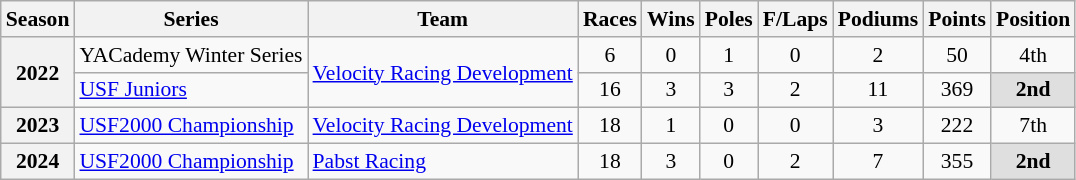<table class="wikitable" style="font-size: 90%; text-align:center">
<tr>
<th>Season</th>
<th>Series</th>
<th>Team</th>
<th>Races</th>
<th>Wins</th>
<th><strong>Poles</strong></th>
<th>F/Laps</th>
<th>Podiums</th>
<th>Points</th>
<th>Position</th>
</tr>
<tr>
<th rowspan="2"><strong>2022</strong></th>
<td align="left">YACademy Winter Series</td>
<td rowspan="2" align="left"><a href='#'>Velocity Racing Development</a></td>
<td>6</td>
<td>0</td>
<td>1</td>
<td>0</td>
<td>2</td>
<td>50</td>
<td>4th</td>
</tr>
<tr>
<td align="left"><a href='#'>USF Juniors</a></td>
<td>16</td>
<td>3</td>
<td>3</td>
<td>2</td>
<td>11</td>
<td>369</td>
<td style="background:#DFDFDF;"><strong>2nd</strong></td>
</tr>
<tr>
<th>2023</th>
<td align="left"><a href='#'>USF2000 Championship</a></td>
<td align="left"><a href='#'>Velocity Racing Development</a></td>
<td>18</td>
<td>1</td>
<td>0</td>
<td>0</td>
<td>3</td>
<td>222</td>
<td>7th</td>
</tr>
<tr>
<th>2024</th>
<td align="left"><a href='#'>USF2000 Championship</a></td>
<td align="left"><a href='#'>Pabst Racing</a></td>
<td>18</td>
<td>3</td>
<td>0</td>
<td>2</td>
<td>7</td>
<td>355</td>
<td style="background:#DFDFDF;"><strong>2nd</strong></td>
</tr>
</table>
